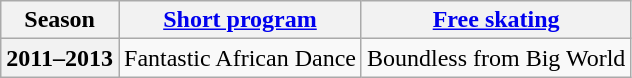<table class="wikitable" style="text-align:center">
<tr>
<th>Season</th>
<th><a href='#'>Short program</a></th>
<th><a href='#'>Free skating</a></th>
</tr>
<tr>
<th>2011–2013</th>
<td>Fantastic African Dance</td>
<td>Boundless from Big World</td>
</tr>
</table>
